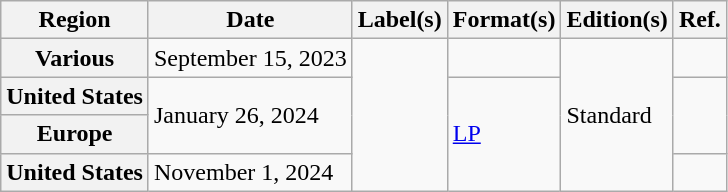<table class="wikitable plainrowheaders">
<tr>
<th scope="col">Region</th>
<th scope="col">Date</th>
<th scope="col">Label(s)</th>
<th scope="col">Format(s)</th>
<th scope="col">Edition(s)</th>
<th scope="col">Ref.</th>
</tr>
<tr>
<th scope="row">Various</th>
<td>September 15, 2023</td>
<td rowspan="4"></td>
<td></td>
<td rowspan="4">Standard</td>
<td style="text-align: center"></td>
</tr>
<tr>
<th scope="row">United States</th>
<td rowspan="2">January 26, 2024</td>
<td rowspan="3"><a href='#'>LP</a></td>
<td rowspan="2" style="text-align: center"></td>
</tr>
<tr>
<th scope="row" rowspan="1">Europe</th>
</tr>
<tr>
<th scope="row">United States</th>
<td>November 1, 2024</td>
<td style="text-align: center"></td>
</tr>
</table>
